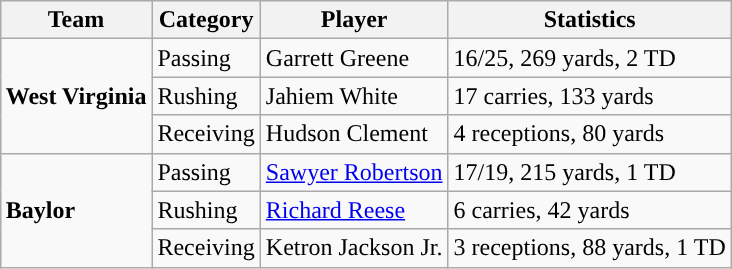<table class="wikitable" style="float: right;">
<tr>
<th>Team</th>
<th>Category</th>
<th>Player</th>
<th>Statistics</th>
</tr>
<tr>
<td rowspan=3><strong>West Virginia</strong></td>
<td>Passing</td>
<td>Garrett Greene</td>
<td>16/25, 269 yards, 2 TD</td>
</tr>
<tr>
<td>Rushing</td>
<td>Jahiem White</td>
<td>17 carries, 133 yards</td>
</tr>
<tr>
<td>Receiving</td>
<td>Hudson Clement</td>
<td>4 receptions, 80 yards</td>
</tr>
<tr>
<td rowspan=3><strong>Baylor</strong></td>
<td>Passing</td>
<td><a href='#'>Sawyer Robertson</a></td>
<td>17/19, 215 yards, 1 TD</td>
</tr>
<tr>
<td>Rushing</td>
<td><a href='#'>Richard Reese</a></td>
<td>6 carries, 42 yards</td>
</tr>
<tr>
<td>Receiving</td>
<td>Ketron Jackson Jr.</td>
<td>3 receptions, 88 yards, 1 TD</td>
</tr>
</table>
